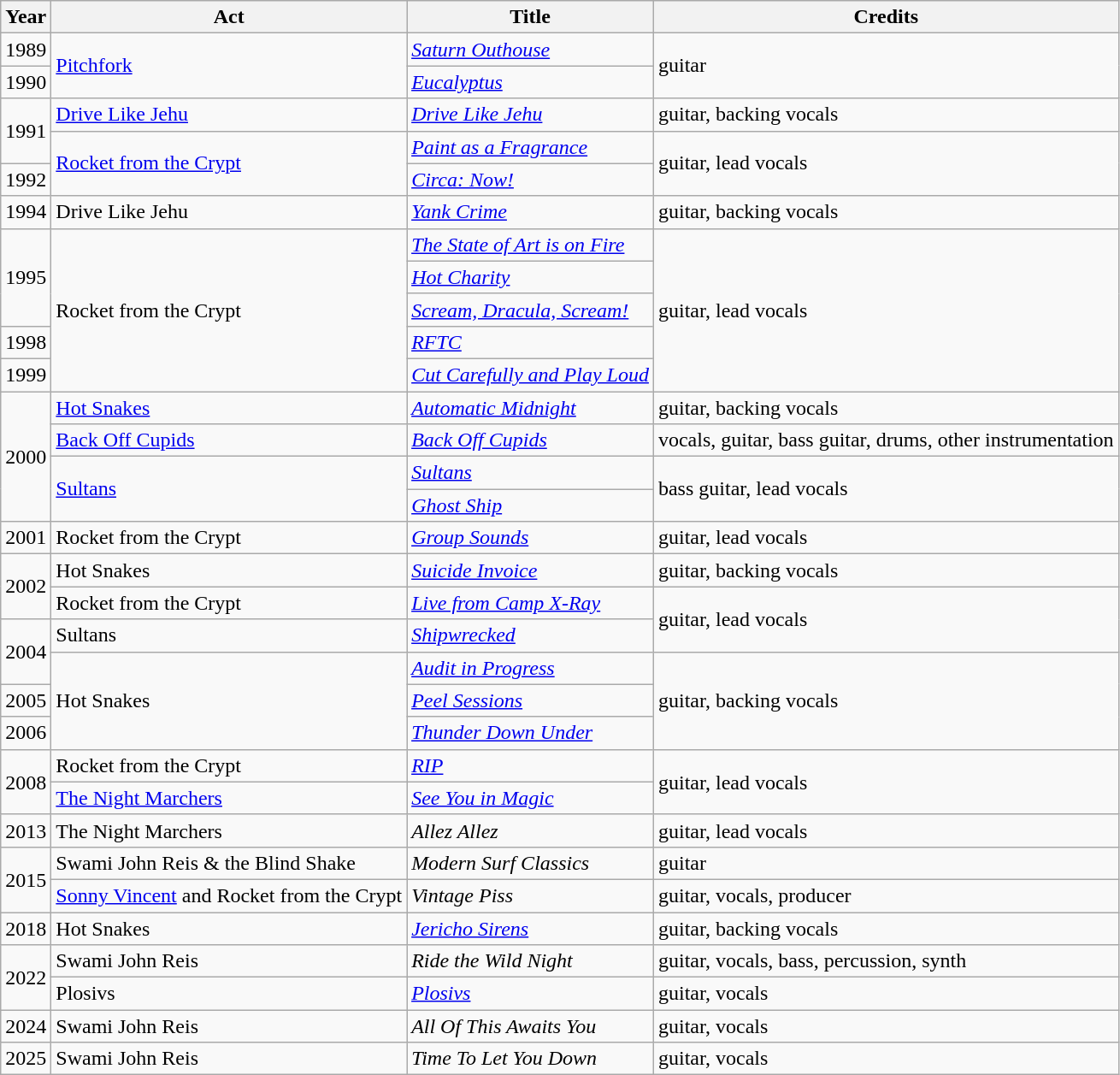<table class="wikitable">
<tr>
<th>Year</th>
<th>Act</th>
<th>Title</th>
<th>Credits</th>
</tr>
<tr>
<td>1989</td>
<td rowspan="2"><a href='#'>Pitchfork</a></td>
<td><em><a href='#'>Saturn Outhouse</a></em></td>
<td rowspan="2">guitar</td>
</tr>
<tr>
<td>1990</td>
<td><em><a href='#'>Eucalyptus</a></em></td>
</tr>
<tr>
<td rowspan="2">1991</td>
<td><a href='#'>Drive Like Jehu</a></td>
<td><em><a href='#'>Drive Like Jehu</a></em></td>
<td>guitar, backing vocals</td>
</tr>
<tr>
<td rowspan="2"><a href='#'>Rocket from the Crypt</a></td>
<td><em><a href='#'>Paint as a Fragrance</a></em></td>
<td rowspan="2">guitar, lead vocals</td>
</tr>
<tr>
<td>1992</td>
<td><em><a href='#'>Circa: Now!</a></em></td>
</tr>
<tr>
<td>1994</td>
<td>Drive Like Jehu</td>
<td><em><a href='#'>Yank Crime</a></em></td>
<td>guitar, backing vocals</td>
</tr>
<tr>
<td rowspan="3">1995</td>
<td rowspan="5">Rocket from the Crypt</td>
<td><em><a href='#'>The State of Art is on Fire</a></em></td>
<td rowspan="5">guitar, lead vocals</td>
</tr>
<tr>
<td><em><a href='#'>Hot Charity</a></em></td>
</tr>
<tr>
<td><em><a href='#'>Scream, Dracula, Scream!</a></em></td>
</tr>
<tr>
<td>1998</td>
<td><em><a href='#'>RFTC</a></em></td>
</tr>
<tr>
<td>1999</td>
<td><em><a href='#'>Cut Carefully and Play Loud</a></em></td>
</tr>
<tr>
<td rowspan="4">2000</td>
<td><a href='#'>Hot Snakes</a></td>
<td><em><a href='#'>Automatic Midnight</a></em></td>
<td>guitar, backing vocals</td>
</tr>
<tr>
<td><a href='#'>Back Off Cupids</a></td>
<td><em><a href='#'>Back Off Cupids</a></em></td>
<td>vocals, guitar, bass guitar, drums, other instrumentation</td>
</tr>
<tr>
<td rowspan="2"><a href='#'>Sultans</a></td>
<td><em><a href='#'>Sultans</a></em></td>
<td rowspan="2">bass guitar, lead vocals</td>
</tr>
<tr>
<td><em><a href='#'>Ghost Ship</a></em></td>
</tr>
<tr>
<td>2001</td>
<td>Rocket from the Crypt</td>
<td><em><a href='#'>Group Sounds</a></em></td>
<td>guitar, lead vocals</td>
</tr>
<tr>
<td rowspan="2">2002</td>
<td>Hot Snakes</td>
<td><em><a href='#'>Suicide Invoice</a></em></td>
<td>guitar, backing vocals</td>
</tr>
<tr>
<td>Rocket from the Crypt</td>
<td><em><a href='#'>Live from Camp X-Ray</a></em></td>
<td rowspan="2">guitar, lead vocals</td>
</tr>
<tr>
<td rowspan="2">2004</td>
<td>Sultans</td>
<td><em><a href='#'>Shipwrecked</a></em></td>
</tr>
<tr>
<td rowspan="3">Hot Snakes</td>
<td><em><a href='#'>Audit in Progress</a></em></td>
<td rowspan="3">guitar, backing vocals</td>
</tr>
<tr>
<td>2005</td>
<td><em><a href='#'>Peel Sessions</a></em></td>
</tr>
<tr>
<td>2006</td>
<td><em><a href='#'>Thunder Down Under</a></em></td>
</tr>
<tr>
<td rowspan="2">2008</td>
<td>Rocket from the Crypt</td>
<td><em><a href='#'>RIP</a></em></td>
<td rowspan="2">guitar, lead vocals</td>
</tr>
<tr>
<td><a href='#'>The Night Marchers</a></td>
<td><em><a href='#'>See You in Magic</a></em></td>
</tr>
<tr>
<td rowspan="1">2013</td>
<td>The Night Marchers</td>
<td><em>Allez Allez</em></td>
<td>guitar, lead vocals</td>
</tr>
<tr>
<td rowspan="2">2015</td>
<td>Swami John Reis & the Blind Shake</td>
<td><em>Modern Surf Classics</em></td>
<td>guitar</td>
</tr>
<tr>
<td><a href='#'>Sonny Vincent</a> and Rocket from the Crypt</td>
<td><em>Vintage Piss</em></td>
<td>guitar, vocals, producer</td>
</tr>
<tr>
<td>2018</td>
<td>Hot Snakes</td>
<td><em><a href='#'>Jericho Sirens</a></em></td>
<td>guitar, backing vocals</td>
</tr>
<tr>
<td rowspan="2">2022</td>
<td>Swami John Reis</td>
<td><em>Ride the Wild Night</em></td>
<td>guitar, vocals, bass, percussion, synth</td>
</tr>
<tr>
<td>Plosivs</td>
<td><em><a href='#'>Plosivs</a></em></td>
<td>guitar, vocals</td>
</tr>
<tr>
<td>2024</td>
<td>Swami John Reis</td>
<td><em>All Of This Awaits You</em></td>
<td>guitar, vocals</td>
</tr>
<tr>
<td>2025</td>
<td>Swami John Reis</td>
<td><em>Time To Let You Down</em></td>
<td>guitar, vocals</td>
</tr>
</table>
